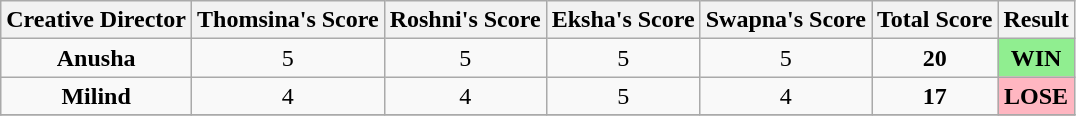<table class="wikitable" style="text-align:center">
<tr>
<th>Creative Director</th>
<th><strong>Thomsina</strong>'s Score</th>
<th><strong>Roshni</strong>'s Score</th>
<th scope="col"><strong>Eksha</strong>'s Score</th>
<th><strong>Swapna's</strong> Score</th>
<th>Total Score</th>
<th>Result</th>
</tr>
<tr>
<td><strong>Anusha</strong></td>
<td>5</td>
<td>5</td>
<td>5</td>
<td>5</td>
<td><strong>20</strong></td>
<td bgcolor="lightgreen"><strong>WIN</strong></td>
</tr>
<tr>
<td><strong>Milind</strong></td>
<td>4</td>
<td>4</td>
<td>5</td>
<td>4</td>
<td><strong>17</strong></td>
<td bgcolor="lightpink"><strong>LOSE</strong></td>
</tr>
<tr>
</tr>
</table>
